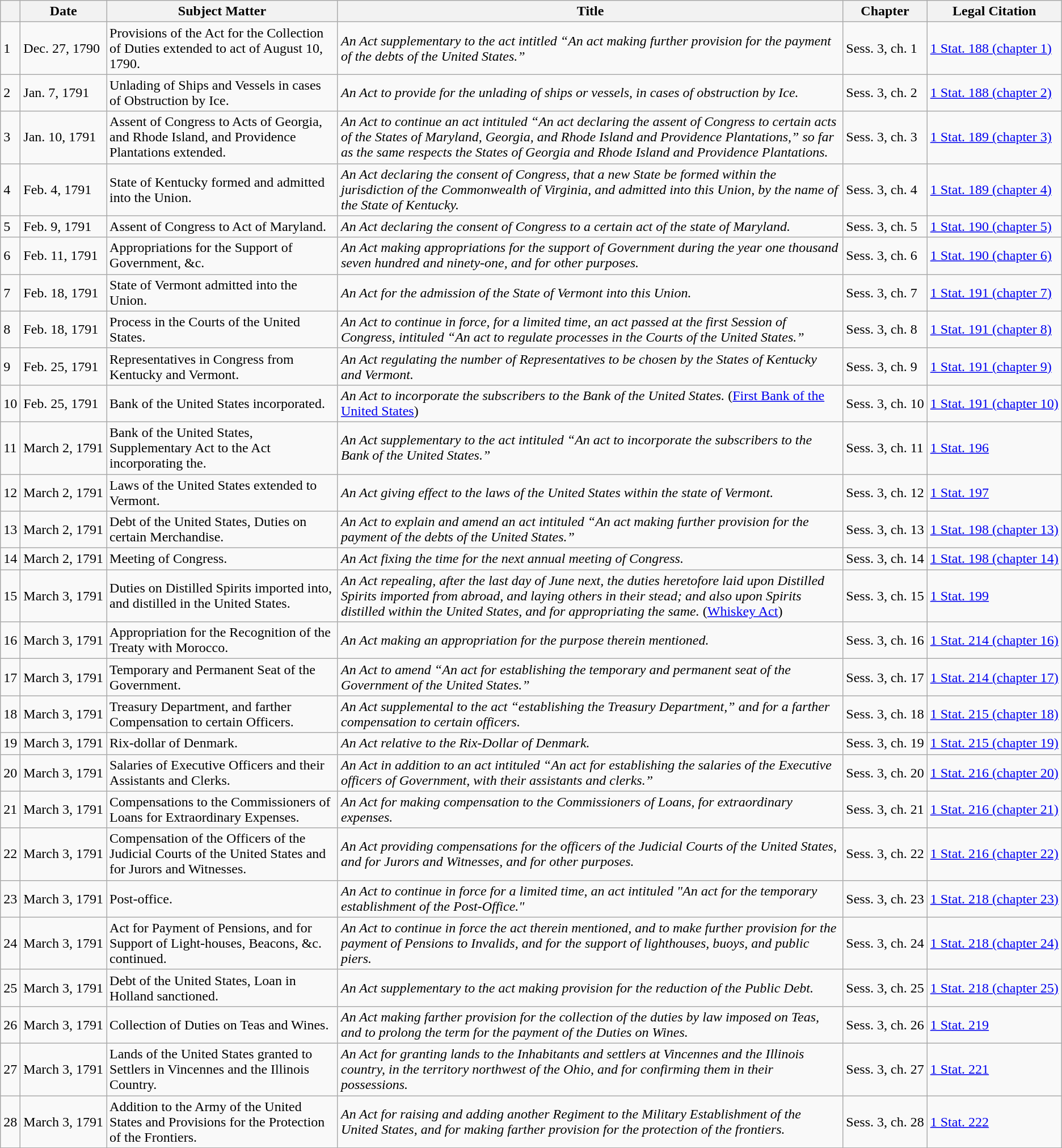<table class="wikitable">
<tr>
<th></th>
<th>Date</th>
<th>Subject Matter</th>
<th>Title</th>
<th>Chapter</th>
<th>Legal Citation<br></th>
</tr>
<tr>
<td>1</td>
<td>Dec. 27, 1790</td>
<td>Provisions of the Act for the Collection of Duties extended to act of August 10, 1790.</td>
<td><em>An Act supplementary to the act intitled “An act making further provision for the payment of the debts of the United States.”</em></td>
<td>Sess. 3, ch. 1</td>
<td><a href='#'>1 Stat. 188 (chapter 1)</a></td>
</tr>
<tr>
<td>2</td>
<td>Jan. 7, 1791</td>
<td>Unlading of Ships and Vessels in cases of Obstruction by Ice.</td>
<td><em>An Act to provide for the unlading of ships or vessels, in cases of obstruction by Ice.</em></td>
<td>Sess. 3, ch. 2</td>
<td><a href='#'>1 Stat. 188 (chapter 2)</a></td>
</tr>
<tr>
<td>3</td>
<td>Jan. 10, 1791</td>
<td>Assent of Congress to Acts of Georgia, and Rhode Island, and Providence Plantations extended.</td>
<td><em>An Act to continue an act intituled “An act declaring the assent of Congress to certain acts of the States of Maryland, Georgia, and Rhode Island and Providence Plantations,” so far as the same respects the States of Georgia and Rhode Island and Providence Plantations.</em></td>
<td>Sess. 3, ch. 3</td>
<td><a href='#'>1 Stat. 189 (chapter 3)</a></td>
</tr>
<tr>
<td>4</td>
<td>Feb. 4, 1791</td>
<td>State of Kentucky formed and admitted into the Union.</td>
<td><em>An Act declaring the consent of Congress, that a new State be formed within the jurisdiction of the Commonwealth of Virginia, and admitted into this Union, by the name of the State of Kentucky.</em></td>
<td>Sess. 3, ch. 4</td>
<td><a href='#'>1 Stat. 189 (chapter 4)</a></td>
</tr>
<tr>
<td>5</td>
<td>Feb. 9, 1791</td>
<td>Assent of Congress to Act of Maryland.</td>
<td><em>An Act declaring the consent of Congress to a certain act of the state of Maryland.</em></td>
<td>Sess. 3, ch. 5</td>
<td><a href='#'>1 Stat. 190 (chapter 5)</a></td>
</tr>
<tr>
<td>6</td>
<td>Feb. 11, 1791</td>
<td>Appropriations for the Support of Government, &c.</td>
<td><em>An Act making appropriations for the support of Government during the year one thousand seven hundred and ninety-one, and for other purposes.</em></td>
<td>Sess. 3, ch. 6</td>
<td><a href='#'>1 Stat. 190 (chapter 6)</a></td>
</tr>
<tr>
<td>7</td>
<td>Feb. 18, 1791</td>
<td>State of Vermont admitted into the Union.</td>
<td><em>An Act for the admission of the State of Vermont into this Union.</em></td>
<td>Sess. 3, ch. 7</td>
<td><a href='#'>1 Stat. 191 (chapter 7)</a></td>
</tr>
<tr>
<td>8</td>
<td>Feb. 18, 1791</td>
<td>Process in the Courts of the United States.</td>
<td><em>An Act to continue in force, for a limited time, an act passed at the first Session of Congress, intituled “An act to regulate processes in the Courts of the United States.”</em></td>
<td>Sess. 3, ch. 8</td>
<td><a href='#'>1 Stat. 191 (chapter 8)</a></td>
</tr>
<tr>
<td>9</td>
<td>Feb. 25, 1791</td>
<td>Representatives in Congress from Kentucky and Vermont.</td>
<td><em>An Act regulating the number of Representatives to be chosen by the States of Kentucky and Vermont.</em></td>
<td>Sess. 3, ch. 9</td>
<td><a href='#'>1 Stat. 191 (chapter 9)</a></td>
</tr>
<tr>
<td>10</td>
<td>Feb. 25, 1791</td>
<td>Bank of the United States incorporated.</td>
<td><em>An Act to incorporate the subscribers to the Bank of the United States.</em> (<a href='#'>First Bank of the United States</a>)</td>
<td>Sess. 3, ch. 10</td>
<td><a href='#'>1 Stat. 191 (chapter 10)</a></td>
</tr>
<tr>
<td>11</td>
<td>March 2, 1791</td>
<td>Bank of the United States, Supplementary Act to the Act incorporating the.</td>
<td><em>An Act supplementary to the act intituled “An act to incorporate the subscribers to the Bank of the United States.”</em></td>
<td>Sess. 3, ch. 11</td>
<td><a href='#'>1 Stat. 196</a></td>
</tr>
<tr>
<td>12</td>
<td>March 2, 1791</td>
<td>Laws of the United States extended to Vermont.</td>
<td><em>An Act giving effect to the laws of the United States within the state of Vermont.</em></td>
<td>Sess. 3, ch. 12</td>
<td><a href='#'>1 Stat. 197</a></td>
</tr>
<tr>
<td>13</td>
<td>March 2, 1791</td>
<td>Debt of the United States, Duties on certain Merchandise.</td>
<td><em>An Act to explain and amend an act intituled “An act making further provision for the payment of the debts of the United States.”</em></td>
<td>Sess. 3, ch. 13</td>
<td><a href='#'>1 Stat. 198 (chapter 13)</a></td>
</tr>
<tr>
<td>14</td>
<td>March 2, 1791</td>
<td>Meeting of Congress.</td>
<td><em>An Act fixing the time for the next annual meeting of Congress.</em></td>
<td>Sess. 3, ch. 14</td>
<td><a href='#'>1 Stat. 198 (chapter 14)</a></td>
</tr>
<tr>
<td>15</td>
<td>March 3, 1791</td>
<td>Duties on Distilled Spirits imported into, and distilled in the United States.</td>
<td><em>An Act repealing, after the last day of June next, the duties heretofore laid upon Distilled Spirits imported from abroad, and laying others in their stead; and also upon Spirits distilled within the United States, and for appropriating the same.</em> (<a href='#'>Whiskey Act</a>)</td>
<td>Sess. 3, ch. 15</td>
<td><a href='#'>1 Stat. 199</a></td>
</tr>
<tr>
<td>16</td>
<td>March 3, 1791</td>
<td>Appropriation for the Recognition of the Treaty with Morocco.</td>
<td><em>An Act making an appropriation for the purpose therein mentioned.</em></td>
<td>Sess. 3, ch. 16</td>
<td><a href='#'>1 Stat. 214 (chapter 16)</a></td>
</tr>
<tr>
<td>17</td>
<td>March 3, 1791</td>
<td>Temporary and Permanent Seat of the Government.</td>
<td><em>An Act to amend “An act for establishing the temporary and permanent seat of the Government of the United States.”</em></td>
<td>Sess. 3, ch. 17</td>
<td><a href='#'>1 Stat. 214 (chapter 17)</a></td>
</tr>
<tr>
<td>18</td>
<td>March 3, 1791</td>
<td>Treasury Department, and farther Compensation to certain Officers.</td>
<td><em>An Act supplemental to the act “establishing the Treasury Department,” and for a farther compensation to certain officers.</em></td>
<td>Sess. 3, ch. 18</td>
<td><a href='#'>1 Stat. 215 (chapter 18)</a></td>
</tr>
<tr>
<td>19</td>
<td>March 3, 1791</td>
<td>Rix-dollar of Denmark.</td>
<td><em>An Act relative to the Rix-Dollar of Denmark.</em></td>
<td>Sess. 3, ch. 19</td>
<td><a href='#'>1 Stat. 215 (chapter 19)</a></td>
</tr>
<tr>
<td>20</td>
<td>March 3, 1791</td>
<td>Salaries of Executive Officers and their Assistants and Clerks.</td>
<td><em>An Act in addition to an act intituled “An act for establishing the salaries of the Executive officers of Government, with their assistants and clerks.”</em></td>
<td>Sess. 3, ch. 20</td>
<td><a href='#'>1 Stat. 216 (chapter 20)</a></td>
</tr>
<tr>
<td>21</td>
<td>March 3, 1791</td>
<td>Compensations to the Commissioners of Loans for Extraordinary Expenses.</td>
<td><em>An Act for making compensation to the Commissioners of Loans, for extraordinary expenses.</em></td>
<td>Sess. 3, ch. 21</td>
<td><a href='#'>1 Stat. 216 (chapter 21)</a></td>
</tr>
<tr>
<td>22</td>
<td>March 3, 1791</td>
<td>Compensation of the Officers of the Judicial Courts of the United States and for Jurors and Witnesses.</td>
<td><em>An Act providing compensations for the officers of the Judicial Courts of the United States, and for Jurors and Witnesses, and for other purposes.</em></td>
<td>Sess. 3, ch. 22</td>
<td><a href='#'>1 Stat. 216 (chapter 22)</a></td>
</tr>
<tr>
<td>23</td>
<td>March 3, 1791</td>
<td>Post-office.</td>
<td><em>An Act to continue in force for a limited time, an act intituled "An act for the temporary establishment of the Post-Office."</em></td>
<td>Sess. 3, ch. 23</td>
<td><a href='#'>1 Stat. 218 (chapter 23)</a></td>
</tr>
<tr>
<td>24</td>
<td>March 3, 1791</td>
<td>Act for Payment of Pensions, and for Support of Light-houses, Beacons, &c. continued.</td>
<td><em>An Act to continue in force the act therein mentioned, and to make further provision for the payment of Pensions to Invalids, and for the support of lighthouses, buoys, and public piers.</em></td>
<td>Sess. 3, ch. 24</td>
<td><a href='#'>1 Stat. 218 (chapter 24)</a></td>
</tr>
<tr>
<td>25</td>
<td>March 3, 1791</td>
<td>Debt of the United States, Loan in Holland sanctioned.</td>
<td><em>An Act supplementary to the act making provision for the reduction of the Public Debt.</em></td>
<td style="white-space: nowrap;">Sess. 3, ch. 25</td>
<td style="white-space: nowrap;"><a href='#'>1 Stat. 218 (chapter 25)</a></td>
</tr>
<tr>
<td>26</td>
<td>March 3, 1791</td>
<td>Collection of Duties on Teas and Wines.</td>
<td><em>An Act making farther provision for the collection of the duties by law imposed on Teas, and to prolong the term for the payment of the Duties on Wines.</em></td>
<td>Sess. 3, ch. 26</td>
<td><a href='#'>1 Stat. 219</a></td>
</tr>
<tr>
<td>27</td>
<td>March 3, 1791</td>
<td>Lands of the United States granted to Settlers in Vincennes and the Illinois Country.</td>
<td><em>An Act for granting lands to the Inhabitants and settlers at Vincennes and the Illinois country, in the territory northwest of the Ohio, and for confirming them in their possessions.</em></td>
<td>Sess. 3, ch. 27</td>
<td><a href='#'>1 Stat. 221</a></td>
</tr>
<tr>
<td>28</td>
<td style="white-space: nowrap;">March 3, 1791</td>
<td>Addition to the Army of the United States and Provisions for the Protection of the Frontiers.</td>
<td><em>An Act for raising and adding another Regiment to the Military Establishment of the United States, and for making farther provision for the protection of the frontiers.</em></td>
<td>Sess. 3, ch. 28</td>
<td><a href='#'>1 Stat. 222</a></td>
</tr>
</table>
